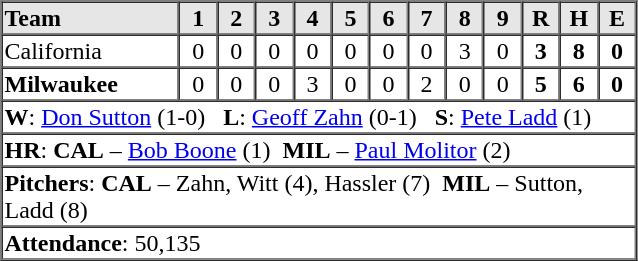<table border=1 cellspacing=0 width=425 style="margin-left:3em;">
<tr style="text-align:center; background-color:#e6e6e6;">
<th align=left width=28%>Team</th>
<th width=6%>1</th>
<th width=6%>2</th>
<th width=6%>3</th>
<th width=6%>4</th>
<th width=6%>5</th>
<th width=6%>6</th>
<th width=6%>7</th>
<th width=6%>8</th>
<th width=6%>9</th>
<th width=6%>R</th>
<th width=6%>H</th>
<th width=6%>E</th>
</tr>
<tr style="text-align:center;">
<td align=left>California</td>
<td>0</td>
<td>0</td>
<td>0</td>
<td>0</td>
<td>0</td>
<td>0</td>
<td>0</td>
<td>3</td>
<td>0</td>
<td><strong>3</strong></td>
<td><strong>8</strong></td>
<td><strong>0</strong></td>
</tr>
<tr style="text-align:center;">
<td align=left><strong>Milwaukee</strong></td>
<td>0</td>
<td>0</td>
<td>0</td>
<td>3</td>
<td>0</td>
<td>0</td>
<td>2</td>
<td>0</td>
<td>0</td>
<td><strong>5</strong></td>
<td><strong>6</strong></td>
<td><strong>0</strong></td>
</tr>
<tr style="text-align:left;">
<td colspan=13><strong>W</strong>: <a href='#'>Don Sutton</a> (1-0)   <strong>L</strong>: <a href='#'>Geoff Zahn</a> (0-1)   <strong>S</strong>: <a href='#'>Pete Ladd</a> (1)</td>
</tr>
<tr style="text-align:left;">
<td colspan=13><strong>HR</strong>: <strong>CAL</strong> – <a href='#'>Bob Boone</a> (1)  <strong>MIL</strong> – <a href='#'>Paul Molitor</a> (2)</td>
</tr>
<tr style="text-align:left;">
<td colspan=13><strong>Pitchers</strong>: <strong>CAL</strong> – Zahn, Witt (4), Hassler (7)  <strong>MIL</strong> – Sutton, Ladd (8)</td>
</tr>
<tr style="text-align:left;">
<td colspan=13><strong>Attendance</strong>: 50,135</td>
</tr>
</table>
